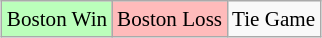<table class="wikitable" style="margin:0.2em auto; font-size:88%">
<tr>
<td style="background:#bfb;">Boston Win</td>
<td style="background:#fbb;">Boston Loss</td>
<td style="background: -">Tie Game</td>
</tr>
</table>
